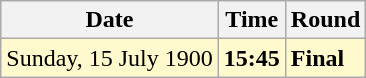<table class="wikitable">
<tr>
<th>Date</th>
<th>Time</th>
<th>Round</th>
</tr>
<tr style=background:lemonchiffon>
<td>Sunday, 15 July 1900</td>
<td><strong>15:45</strong></td>
<td><strong>Final</strong></td>
</tr>
</table>
